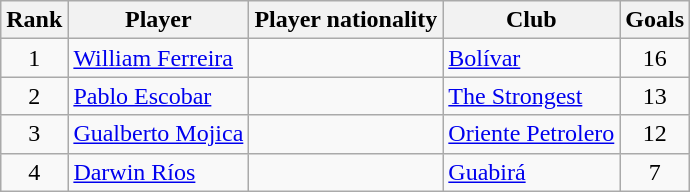<table class="wikitable">
<tr>
<th>Rank</th>
<th>Player</th>
<th>Player nationality</th>
<th>Club</th>
<th>Goals</th>
</tr>
<tr>
<td align=center>1</td>
<td><a href='#'>William Ferreira</a></td>
<td></td>
<td><a href='#'>Bolívar</a></td>
<td align=center>16</td>
</tr>
<tr>
<td align=center>2</td>
<td><a href='#'>Pablo Escobar</a></td>
<td></td>
<td><a href='#'>The Strongest</a></td>
<td align=center>13</td>
</tr>
<tr>
<td align=center>3</td>
<td><a href='#'>Gualberto Mojica</a></td>
<td></td>
<td><a href='#'>Oriente Petrolero</a></td>
<td align=center>12</td>
</tr>
<tr>
<td align=center>4</td>
<td><a href='#'>Darwin Ríos</a></td>
<td></td>
<td><a href='#'>Guabirá</a></td>
<td align=center>7</td>
</tr>
</table>
